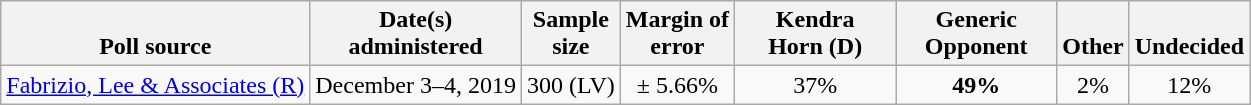<table class="wikitable">
<tr valign= bottom>
<th>Poll source</th>
<th>Date(s)<br>administered</th>
<th>Sample<br>size</th>
<th>Margin of<br>error</th>
<th style="width:100px;">Kendra<br>Horn (D)</th>
<th style="width:100px;">Generic Opponent</th>
<th>Other</th>
<th>Undecided</th>
</tr>
<tr>
<td><a href='#'>Fabrizio, Lee & Associates (R)</a></td>
<td align=center>December 3–4, 2019</td>
<td align=center>300 (LV)</td>
<td align=center>± 5.66%</td>
<td align=center>37%</td>
<td align=center ><strong>49%</strong></td>
<td align=center>2%</td>
<td align=center>12%</td>
</tr>
</table>
